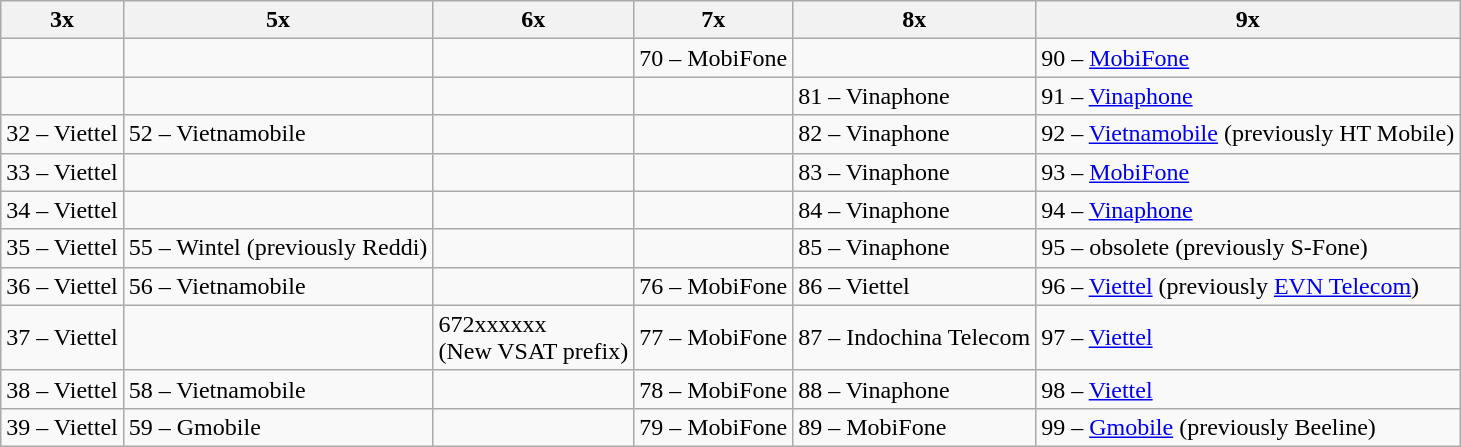<table class="wikitable">
<tr>
<th>3x</th>
<th>5x</th>
<th>6x</th>
<th>7x</th>
<th>8x</th>
<th>9x</th>
</tr>
<tr>
<td></td>
<td></td>
<td></td>
<td>70 – MobiFone</td>
<td></td>
<td>90 – <a href='#'>MobiFone</a></td>
</tr>
<tr>
<td></td>
<td></td>
<td></td>
<td></td>
<td>81 – Vinaphone</td>
<td>91 – <a href='#'>Vinaphone</a></td>
</tr>
<tr>
<td>32 – Viettel</td>
<td>52 – Vietnamobile</td>
<td></td>
<td></td>
<td>82 – Vinaphone</td>
<td>92 – <a href='#'>Vietnamobile</a> (previously HT Mobile)</td>
</tr>
<tr>
<td>33 – Viettel</td>
<td></td>
<td></td>
<td></td>
<td>83 – Vinaphone</td>
<td>93 – <a href='#'>MobiFone</a></td>
</tr>
<tr>
<td>34 – Viettel</td>
<td></td>
<td></td>
<td></td>
<td>84 – Vinaphone</td>
<td>94 – <a href='#'>Vinaphone</a></td>
</tr>
<tr>
<td>35 – Viettel</td>
<td>55 – Wintel (previously Reddi)</td>
<td></td>
<td></td>
<td>85 – Vinaphone</td>
<td>95 – obsolete (previously S-Fone)</td>
</tr>
<tr>
<td>36 – Viettel</td>
<td>56 – Vietnamobile</td>
<td></td>
<td>76 – MobiFone</td>
<td>86 – Viettel</td>
<td>96 – <a href='#'>Viettel</a> (previously <a href='#'>EVN Telecom</a>)</td>
</tr>
<tr>
<td>37 – Viettel</td>
<td></td>
<td>672xxxxxx<br>(New VSAT prefix)</td>
<td>77 – MobiFone</td>
<td>87 – Indochina Telecom</td>
<td>97 – <a href='#'>Viettel</a></td>
</tr>
<tr>
<td>38 – Viettel</td>
<td>58 – Vietnamobile</td>
<td></td>
<td>78 – MobiFone</td>
<td>88 – Vinaphone</td>
<td>98 – <a href='#'>Viettel</a></td>
</tr>
<tr>
<td>39 – Viettel</td>
<td>59 – Gmobile</td>
<td></td>
<td>79 – MobiFone</td>
<td>89 – MobiFone</td>
<td>99 – <a href='#'>Gmobile</a> (previously Beeline)</td>
</tr>
</table>
